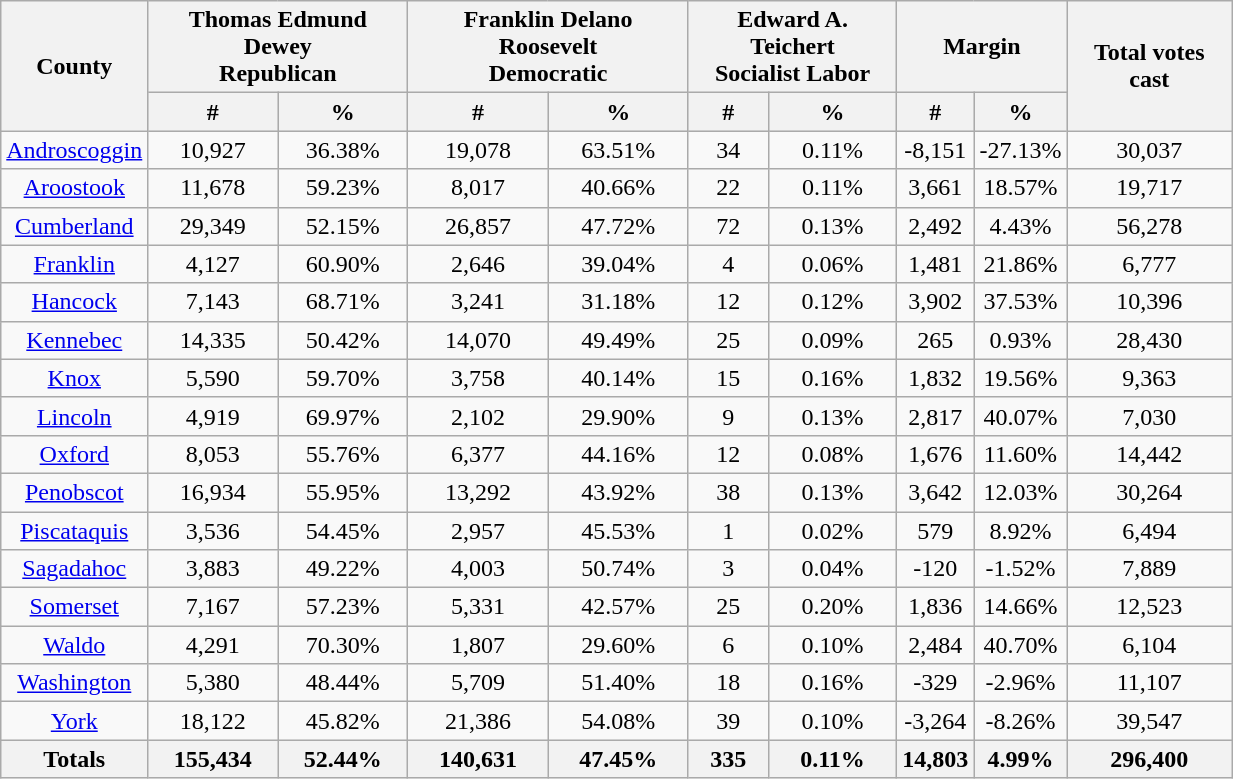<table width="65%" class="wikitable sortable">
<tr>
<th rowspan="2">County</th>
<th colspan="2">Thomas Edmund Dewey<br>Republican</th>
<th colspan="2">Franklin Delano Roosevelt<br>Democratic</th>
<th colspan="2">Edward A. Teichert<br>Socialist Labor</th>
<th colspan="2">Margin</th>
<th rowspan="2">Total votes cast</th>
</tr>
<tr bgcolor="lightgrey">
<th>#</th>
<th>%</th>
<th>#</th>
<th>%</th>
<th>#</th>
<th>%</th>
<th>#</th>
<th>%</th>
</tr>
<tr style="text-align:center;">
<td><a href='#'>Androscoggin</a></td>
<td>10,927</td>
<td>36.38%</td>
<td>19,078</td>
<td>63.51%</td>
<td>34</td>
<td>0.11%</td>
<td>-8,151</td>
<td>-27.13%</td>
<td>30,037</td>
</tr>
<tr style="text-align:center;">
<td><a href='#'>Aroostook</a></td>
<td>11,678</td>
<td>59.23%</td>
<td>8,017</td>
<td>40.66%</td>
<td>22</td>
<td>0.11%</td>
<td>3,661</td>
<td>18.57%</td>
<td>19,717</td>
</tr>
<tr style="text-align:center;">
<td><a href='#'>Cumberland</a></td>
<td>29,349</td>
<td>52.15%</td>
<td>26,857</td>
<td>47.72%</td>
<td>72</td>
<td>0.13%</td>
<td>2,492</td>
<td>4.43%</td>
<td>56,278</td>
</tr>
<tr style="text-align:center;">
<td><a href='#'>Franklin</a></td>
<td>4,127</td>
<td>60.90%</td>
<td>2,646</td>
<td>39.04%</td>
<td>4</td>
<td>0.06%</td>
<td>1,481</td>
<td>21.86%</td>
<td>6,777</td>
</tr>
<tr style="text-align:center;">
<td><a href='#'>Hancock</a></td>
<td>7,143</td>
<td>68.71%</td>
<td>3,241</td>
<td>31.18%</td>
<td>12</td>
<td>0.12%</td>
<td>3,902</td>
<td>37.53%</td>
<td>10,396</td>
</tr>
<tr style="text-align:center;">
<td><a href='#'>Kennebec</a></td>
<td>14,335</td>
<td>50.42%</td>
<td>14,070</td>
<td>49.49%</td>
<td>25</td>
<td>0.09%</td>
<td>265</td>
<td>0.93%</td>
<td>28,430</td>
</tr>
<tr style="text-align:center;">
<td><a href='#'>Knox</a></td>
<td>5,590</td>
<td>59.70%</td>
<td>3,758</td>
<td>40.14%</td>
<td>15</td>
<td>0.16%</td>
<td>1,832</td>
<td>19.56%</td>
<td>9,363</td>
</tr>
<tr style="text-align:center;">
<td><a href='#'>Lincoln</a></td>
<td>4,919</td>
<td>69.97%</td>
<td>2,102</td>
<td>29.90%</td>
<td>9</td>
<td>0.13%</td>
<td>2,817</td>
<td>40.07%</td>
<td>7,030</td>
</tr>
<tr style="text-align:center;">
<td><a href='#'>Oxford</a></td>
<td>8,053</td>
<td>55.76%</td>
<td>6,377</td>
<td>44.16%</td>
<td>12</td>
<td>0.08%</td>
<td>1,676</td>
<td>11.60%</td>
<td>14,442</td>
</tr>
<tr style="text-align:center;">
<td><a href='#'>Penobscot</a></td>
<td>16,934</td>
<td>55.95%</td>
<td>13,292</td>
<td>43.92%</td>
<td>38</td>
<td>0.13%</td>
<td>3,642</td>
<td>12.03%</td>
<td>30,264</td>
</tr>
<tr style="text-align:center;">
<td><a href='#'>Piscataquis</a></td>
<td>3,536</td>
<td>54.45%</td>
<td>2,957</td>
<td>45.53%</td>
<td>1</td>
<td>0.02%</td>
<td>579</td>
<td>8.92%</td>
<td>6,494</td>
</tr>
<tr style="text-align:center;">
<td><a href='#'>Sagadahoc</a></td>
<td>3,883</td>
<td>49.22%</td>
<td>4,003</td>
<td>50.74%</td>
<td>3</td>
<td>0.04%</td>
<td>-120</td>
<td>-1.52%</td>
<td>7,889</td>
</tr>
<tr style="text-align:center;">
<td><a href='#'>Somerset</a></td>
<td>7,167</td>
<td>57.23%</td>
<td>5,331</td>
<td>42.57%</td>
<td>25</td>
<td>0.20%</td>
<td>1,836</td>
<td>14.66%</td>
<td>12,523</td>
</tr>
<tr style="text-align:center;">
<td><a href='#'>Waldo</a></td>
<td>4,291</td>
<td>70.30%</td>
<td>1,807</td>
<td>29.60%</td>
<td>6</td>
<td>0.10%</td>
<td>2,484</td>
<td>40.70%</td>
<td>6,104</td>
</tr>
<tr style="text-align:center;">
<td><a href='#'>Washington</a></td>
<td>5,380</td>
<td>48.44%</td>
<td>5,709</td>
<td>51.40%</td>
<td>18</td>
<td>0.16%</td>
<td>-329</td>
<td>-2.96%</td>
<td>11,107</td>
</tr>
<tr style="text-align:center;">
<td><a href='#'>York</a></td>
<td>18,122</td>
<td>45.82%</td>
<td>21,386</td>
<td>54.08%</td>
<td>39</td>
<td>0.10%</td>
<td>-3,264</td>
<td>-8.26%</td>
<td>39,547</td>
</tr>
<tr style="text-align:center;">
<th>Totals</th>
<th>155,434</th>
<th>52.44%</th>
<th>140,631</th>
<th>47.45%</th>
<th>335</th>
<th>0.11%</th>
<th>14,803</th>
<th>4.99%</th>
<th>296,400</th>
</tr>
</table>
